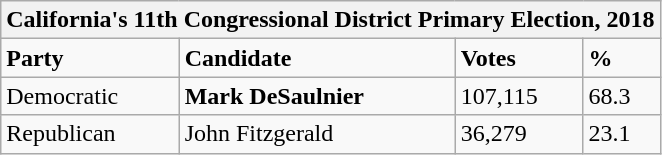<table class="wikitable">
<tr>
<th colspan="4">California's 11th Congressional District Primary Election, 2018</th>
</tr>
<tr>
<td><strong>Party</strong></td>
<td><strong>Candidate</strong></td>
<td><strong>Votes</strong></td>
<td><strong>%</strong></td>
</tr>
<tr>
<td>Democratic</td>
<td><strong>Mark DeSaulnier</strong></td>
<td>107,115</td>
<td>68.3</td>
</tr>
<tr>
<td>Republican</td>
<td>John Fitzgerald</td>
<td>36,279</td>
<td>23.1</td>
</tr>
</table>
